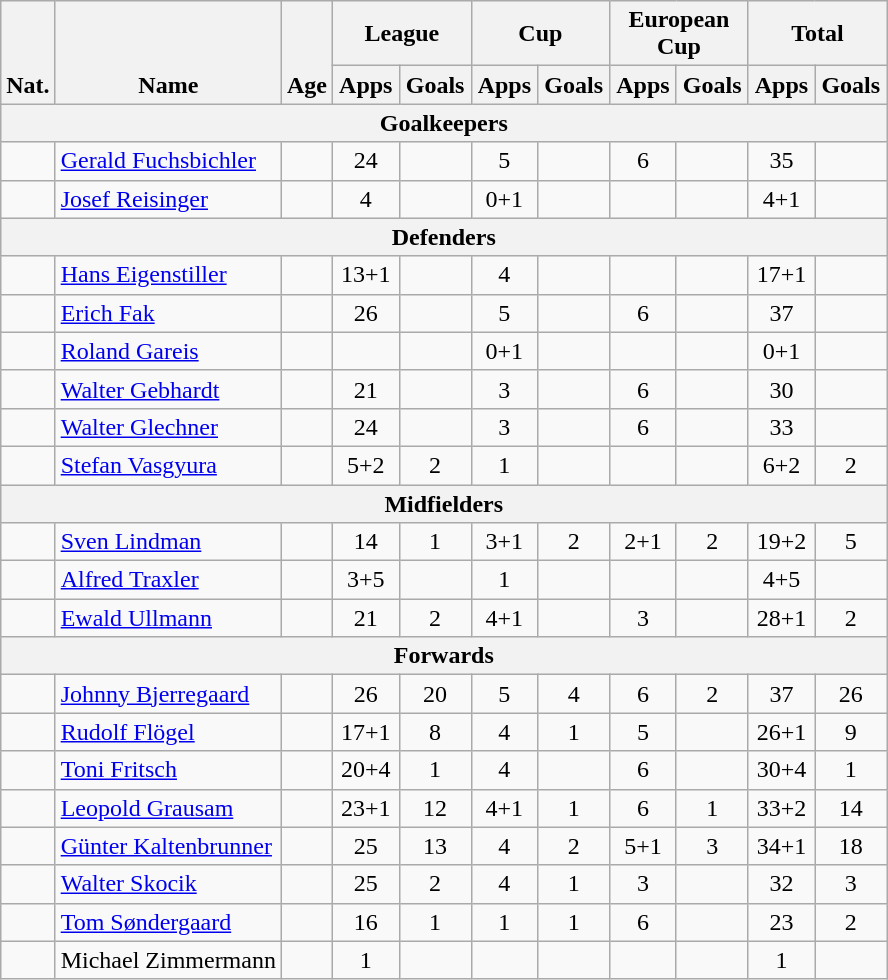<table class="wikitable" style="text-align:center">
<tr>
<th rowspan="2" valign="bottom">Nat.</th>
<th rowspan="2" valign="bottom">Name</th>
<th rowspan="2" valign="bottom">Age</th>
<th colspan="2" width="85">League</th>
<th colspan="2" width="85">Cup</th>
<th colspan="2" width="85">European Cup</th>
<th colspan="2" width="85">Total</th>
</tr>
<tr>
<th>Apps</th>
<th>Goals</th>
<th>Apps</th>
<th>Goals</th>
<th>Apps</th>
<th>Goals</th>
<th>Apps</th>
<th>Goals</th>
</tr>
<tr>
<th colspan=15>Goalkeepers</th>
</tr>
<tr>
<td></td>
<td align="left"><a href='#'>Gerald Fuchsbichler</a></td>
<td></td>
<td>24</td>
<td></td>
<td>5</td>
<td></td>
<td>6</td>
<td></td>
<td>35</td>
<td></td>
</tr>
<tr>
<td></td>
<td align="left"><a href='#'>Josef Reisinger</a></td>
<td></td>
<td>4</td>
<td></td>
<td>0+1</td>
<td></td>
<td></td>
<td></td>
<td>4+1</td>
<td></td>
</tr>
<tr>
<th colspan=15>Defenders</th>
</tr>
<tr>
<td></td>
<td align="left"><a href='#'>Hans Eigenstiller</a></td>
<td></td>
<td>13+1</td>
<td></td>
<td>4</td>
<td></td>
<td></td>
<td></td>
<td>17+1</td>
<td></td>
</tr>
<tr>
<td></td>
<td align="left"><a href='#'>Erich Fak</a></td>
<td></td>
<td>26</td>
<td></td>
<td>5</td>
<td></td>
<td>6</td>
<td></td>
<td>37</td>
<td></td>
</tr>
<tr>
<td></td>
<td align="left"><a href='#'>Roland Gareis</a></td>
<td></td>
<td></td>
<td></td>
<td>0+1</td>
<td></td>
<td></td>
<td></td>
<td>0+1</td>
<td></td>
</tr>
<tr>
<td></td>
<td align="left"><a href='#'>Walter Gebhardt</a></td>
<td></td>
<td>21</td>
<td></td>
<td>3</td>
<td></td>
<td>6</td>
<td></td>
<td>30</td>
<td></td>
</tr>
<tr>
<td></td>
<td align="left"><a href='#'>Walter Glechner</a></td>
<td></td>
<td>24</td>
<td></td>
<td>3</td>
<td></td>
<td>6</td>
<td></td>
<td>33</td>
<td></td>
</tr>
<tr>
<td></td>
<td align="left"><a href='#'>Stefan Vasgyura</a></td>
<td></td>
<td>5+2</td>
<td>2</td>
<td>1</td>
<td></td>
<td></td>
<td></td>
<td>6+2</td>
<td>2</td>
</tr>
<tr>
<th colspan=15>Midfielders</th>
</tr>
<tr>
<td></td>
<td align="left"><a href='#'>Sven Lindman</a></td>
<td></td>
<td>14</td>
<td>1</td>
<td>3+1</td>
<td>2</td>
<td>2+1</td>
<td>2</td>
<td>19+2</td>
<td>5</td>
</tr>
<tr>
<td></td>
<td align="left"><a href='#'>Alfred Traxler</a></td>
<td></td>
<td>3+5</td>
<td></td>
<td>1</td>
<td></td>
<td></td>
<td></td>
<td>4+5</td>
<td></td>
</tr>
<tr>
<td></td>
<td align="left"><a href='#'>Ewald Ullmann</a></td>
<td></td>
<td>21</td>
<td>2</td>
<td>4+1</td>
<td></td>
<td>3</td>
<td></td>
<td>28+1</td>
<td>2</td>
</tr>
<tr>
<th colspan=15>Forwards</th>
</tr>
<tr>
<td></td>
<td align="left"><a href='#'>Johnny Bjerregaard</a></td>
<td></td>
<td>26</td>
<td>20</td>
<td>5</td>
<td>4</td>
<td>6</td>
<td>2</td>
<td>37</td>
<td>26</td>
</tr>
<tr>
<td></td>
<td align="left"><a href='#'>Rudolf Flögel</a></td>
<td></td>
<td>17+1</td>
<td>8</td>
<td>4</td>
<td>1</td>
<td>5</td>
<td></td>
<td>26+1</td>
<td>9</td>
</tr>
<tr>
<td></td>
<td align="left"><a href='#'>Toni Fritsch</a></td>
<td></td>
<td>20+4</td>
<td>1</td>
<td>4</td>
<td></td>
<td>6</td>
<td></td>
<td>30+4</td>
<td>1</td>
</tr>
<tr>
<td></td>
<td align="left"><a href='#'>Leopold Grausam</a></td>
<td></td>
<td>23+1</td>
<td>12</td>
<td>4+1</td>
<td>1</td>
<td>6</td>
<td>1</td>
<td>33+2</td>
<td>14</td>
</tr>
<tr>
<td></td>
<td align="left"><a href='#'>Günter Kaltenbrunner</a></td>
<td></td>
<td>25</td>
<td>13</td>
<td>4</td>
<td>2</td>
<td>5+1</td>
<td>3</td>
<td>34+1</td>
<td>18</td>
</tr>
<tr>
<td></td>
<td align="left"><a href='#'>Walter Skocik</a></td>
<td></td>
<td>25</td>
<td>2</td>
<td>4</td>
<td>1</td>
<td>3</td>
<td></td>
<td>32</td>
<td>3</td>
</tr>
<tr>
<td></td>
<td align="left"><a href='#'>Tom Søndergaard</a></td>
<td></td>
<td>16</td>
<td>1</td>
<td>1</td>
<td>1</td>
<td>6</td>
<td></td>
<td>23</td>
<td>2</td>
</tr>
<tr>
<td></td>
<td align="left">Michael Zimmermann</td>
<td></td>
<td>1</td>
<td></td>
<td></td>
<td></td>
<td></td>
<td></td>
<td>1</td>
<td></td>
</tr>
</table>
